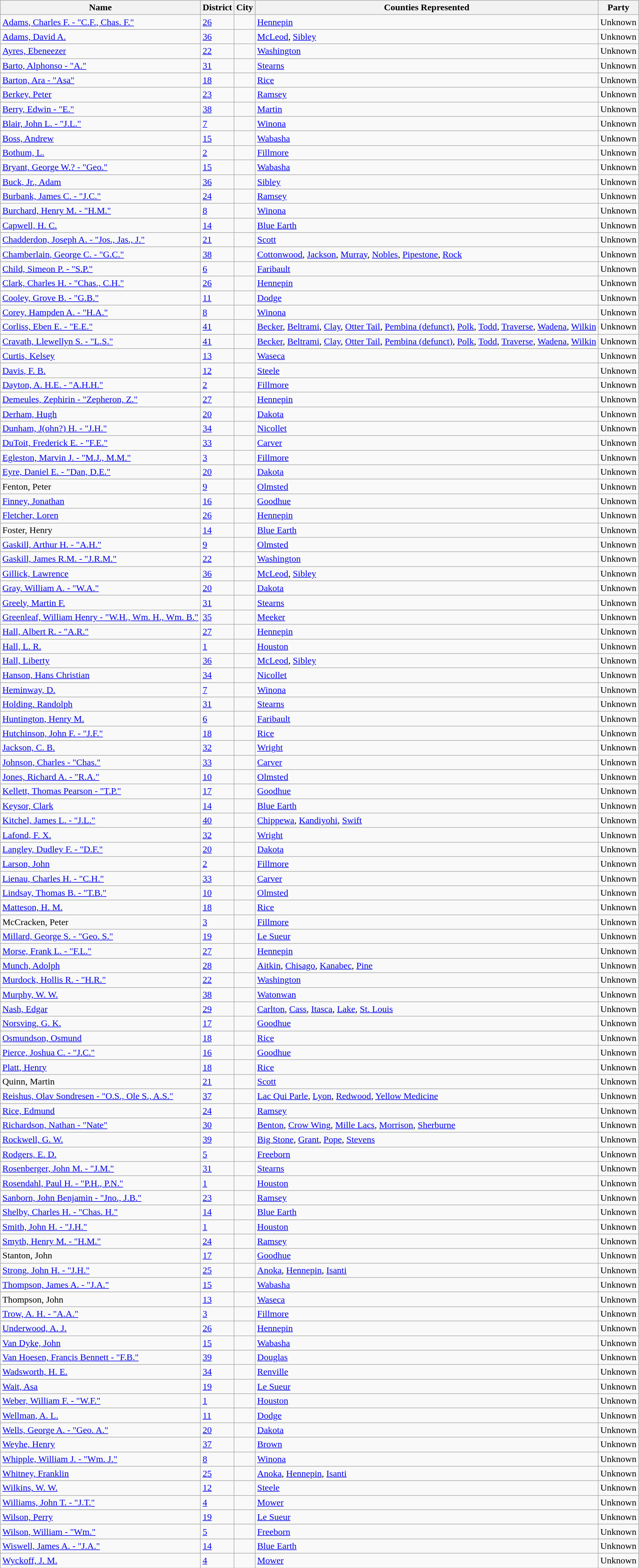<table class="wikitable sortable">
<tr>
<th>Name</th>
<th>District</th>
<th>City</th>
<th>Counties Represented</th>
<th>Party</th>
</tr>
<tr>
<td><a href='#'>Adams, Charles  F. - "C.F., Chas. F."</a></td>
<td><a href='#'>26</a></td>
<td></td>
<td><a href='#'>Hennepin</a></td>
<td>Unknown</td>
</tr>
<tr>
<td><a href='#'>Adams, David A.</a></td>
<td><a href='#'>36</a></td>
<td></td>
<td><a href='#'>McLeod</a>, <a href='#'>  Sibley</a></td>
<td>Unknown</td>
</tr>
<tr>
<td><a href='#'>Ayres, Ebeneezer</a></td>
<td><a href='#'>22</a></td>
<td></td>
<td><a href='#'>Washington</a></td>
<td>Unknown</td>
</tr>
<tr>
<td><a href='#'>Barto, Alphonso -  "A."</a></td>
<td><a href='#'>31</a></td>
<td></td>
<td><a href='#'>Stearns</a></td>
<td>Unknown</td>
</tr>
<tr>
<td><a href='#'>Barton, Ara -  "Asa"</a></td>
<td><a href='#'>18</a></td>
<td></td>
<td><a href='#'>Rice</a></td>
<td>Unknown</td>
</tr>
<tr>
<td><a href='#'>Berkey, Peter</a></td>
<td><a href='#'>23</a></td>
<td></td>
<td><a href='#'>Ramsey</a></td>
<td>Unknown</td>
</tr>
<tr>
<td><a href='#'>Berry, Edwin -  "E."</a></td>
<td><a href='#'>38</a></td>
<td></td>
<td><a href='#'>Martin</a></td>
<td>Unknown</td>
</tr>
<tr>
<td><a href='#'>Blair, John L. -  "J.L."</a></td>
<td><a href='#'>7</a></td>
<td></td>
<td><a href='#'>Winona</a></td>
<td>Unknown</td>
</tr>
<tr>
<td><a href='#'>Boss, Andrew</a></td>
<td><a href='#'>15</a></td>
<td></td>
<td><a href='#'>Wabasha</a></td>
<td>Unknown</td>
</tr>
<tr>
<td><a href='#'>Bothum, L.</a></td>
<td><a href='#'>2</a></td>
<td></td>
<td><a href='#'>Fillmore</a></td>
<td>Unknown</td>
</tr>
<tr>
<td><a href='#'>Bryant, George W.? -  "Geo."</a></td>
<td><a href='#'>15</a></td>
<td></td>
<td><a href='#'>Wabasha</a></td>
<td>Unknown</td>
</tr>
<tr>
<td><a href='#'>Buck, Jr., Adam</a></td>
<td><a href='#'>36</a></td>
<td></td>
<td><a href='#'>Sibley</a></td>
<td>Unknown</td>
</tr>
<tr>
<td><a href='#'>Burbank, James C. -  "J.C."</a></td>
<td><a href='#'>24</a></td>
<td></td>
<td><a href='#'>Ramsey</a></td>
<td>Unknown</td>
</tr>
<tr>
<td><a href='#'>Burchard, Henry M. -  "H.M."</a></td>
<td><a href='#'>8</a></td>
<td></td>
<td><a href='#'>Winona</a></td>
<td>Unknown</td>
</tr>
<tr>
<td><a href='#'>Capwell, H. C.</a></td>
<td><a href='#'>14</a></td>
<td></td>
<td><a href='#'>Blue Earth</a></td>
<td>Unknown</td>
</tr>
<tr>
<td><a href='#'>Chadderdon,  Joseph A. - "Jos., Jas., J."</a></td>
<td><a href='#'>21</a></td>
<td></td>
<td><a href='#'>Scott</a></td>
<td>Unknown</td>
</tr>
<tr>
<td><a href='#'>Chamberlain, George  C. - "G.C."</a></td>
<td><a href='#'>38</a></td>
<td></td>
<td><a href='#'>Cottonwood</a>, <a href='#'>Jackson</a>, <a href='#'>Murray</a>, <a href='#'>Nobles</a>, <a href='#'>Pipestone</a>, <a href='#'>Rock</a></td>
<td>Unknown</td>
</tr>
<tr>
<td><a href='#'>Child, Simeon P. -  "S.P."</a></td>
<td><a href='#'>6</a></td>
<td></td>
<td><a href='#'>Faribault</a></td>
<td>Unknown</td>
</tr>
<tr>
<td><a href='#'>Clark, Charles  H. - "Chas., C.H."</a></td>
<td><a href='#'>26</a></td>
<td></td>
<td><a href='#'>Hennepin</a></td>
<td>Unknown</td>
</tr>
<tr>
<td><a href='#'>Cooley, Grove B. -  "G.B."</a></td>
<td><a href='#'>11</a></td>
<td></td>
<td><a href='#'>Dodge</a></td>
<td>Unknown</td>
</tr>
<tr>
<td><a href='#'>Corey, Hampden A. -  "H.A."</a></td>
<td><a href='#'>8</a></td>
<td></td>
<td><a href='#'>Winona</a></td>
<td>Unknown</td>
</tr>
<tr>
<td><a href='#'>Corliss, Eben E. -  "E.E."</a></td>
<td><a href='#'>41</a></td>
<td></td>
<td><a href='#'>Becker</a>, <a href='#'> Beltrami</a>,  <a href='#'> Clay</a>, <a href='#'> Otter  Tail</a>, <a href='#'> Pembina (defunct)</a>, <a href='#'> Polk</a>, <a href='#'> Todd</a>, <a href='#'> Traverse</a>, <a href='#'> Wadena</a>, <a href='#'> Wilkin</a></td>
<td>Unknown</td>
</tr>
<tr>
<td><a href='#'>Cravath, Llewellyn  S. - "L.S."</a></td>
<td><a href='#'>41</a></td>
<td></td>
<td><a href='#'>Becker</a>, <a href='#'>  Beltrami</a>, <a href='#'> Clay</a>, <a href='#'> Otter Tail</a>, <a href='#'> Pembina  (defunct)</a>, <a href='#'> Polk</a>, <a href='#'>  Todd</a>, <a href='#'> Traverse</a>, <a href='#'> Wadena</a>, <a href='#'> Wilkin</a></td>
<td>Unknown</td>
</tr>
<tr>
<td><a href='#'>Curtis, Kelsey</a></td>
<td><a href='#'>13</a></td>
<td></td>
<td><a href='#'>Waseca</a></td>
<td>Unknown</td>
</tr>
<tr>
<td><a href='#'>Davis, F. B.</a></td>
<td><a href='#'>12</a></td>
<td></td>
<td><a href='#'>Steele</a></td>
<td>Unknown</td>
</tr>
<tr>
<td><a href='#'>Dayton, A. H.E. -  "A.H.H."</a></td>
<td><a href='#'>2</a></td>
<td></td>
<td><a href='#'>Fillmore</a></td>
<td>Unknown</td>
</tr>
<tr>
<td><a href='#'>Demeules,  Zephirin - "Zepheron, Z."</a></td>
<td><a href='#'>27</a></td>
<td></td>
<td><a href='#'>Hennepin</a></td>
<td>Unknown</td>
</tr>
<tr>
<td><a href='#'>Derham, Hugh</a></td>
<td><a href='#'>20</a></td>
<td></td>
<td><a href='#'>Dakota</a></td>
<td>Unknown</td>
</tr>
<tr>
<td><a href='#'>Dunham, J(ohn?) H. -  "J.H."</a></td>
<td><a href='#'>34</a></td>
<td></td>
<td><a href='#'>Nicollet</a></td>
<td>Unknown</td>
</tr>
<tr>
<td><a href='#'>DuToit, Frederick  E. - "F.E."</a></td>
<td><a href='#'>33</a></td>
<td></td>
<td><a href='#'>Carver</a></td>
<td>Unknown</td>
</tr>
<tr>
<td><a href='#'>Egleston, Marvin  J. - "M.J., M.M."</a></td>
<td><a href='#'>3</a></td>
<td></td>
<td><a href='#'>Fillmore</a></td>
<td>Unknown</td>
</tr>
<tr>
<td><a href='#'>Eyre, Daniel E. -  "Dan, D.E."</a></td>
<td><a href='#'>20</a></td>
<td></td>
<td><a href='#'>Dakota</a></td>
<td>Unknown</td>
</tr>
<tr>
<td>Fenton, Peter</td>
<td><a href='#'>9</a></td>
<td></td>
<td><a href='#'>Olmsted</a></td>
<td>Unknown</td>
</tr>
<tr>
<td><a href='#'>Finney, Jonathan</a></td>
<td><a href='#'>16</a></td>
<td></td>
<td><a href='#'>Goodhue</a></td>
<td>Unknown</td>
</tr>
<tr>
<td><a href='#'>Fletcher, Loren</a></td>
<td><a href='#'>26</a></td>
<td></td>
<td><a href='#'>Hennepin</a></td>
<td>Unknown</td>
</tr>
<tr>
<td>Foster, Henry</td>
<td><a href='#'>14</a></td>
<td></td>
<td><a href='#'>Blue Earth</a></td>
<td>Unknown</td>
</tr>
<tr>
<td><a href='#'>Gaskill, Arthur H. -  "A.H."</a></td>
<td><a href='#'>9</a></td>
<td></td>
<td><a href='#'>Olmsted</a></td>
<td>Unknown</td>
</tr>
<tr>
<td><a href='#'>Gaskill, James  R.M. - "J.R.M."</a></td>
<td><a href='#'>22</a></td>
<td></td>
<td><a href='#'>Washington</a></td>
<td>Unknown</td>
</tr>
<tr>
<td><a href='#'>Gillick, Lawrence</a></td>
<td><a href='#'>36</a></td>
<td></td>
<td><a href='#'>McLeod</a>, <a href='#'>  Sibley</a></td>
<td>Unknown</td>
</tr>
<tr>
<td><a href='#'>Gray, William A. -  "W.A."</a></td>
<td><a href='#'>20</a></td>
<td></td>
<td><a href='#'>Dakota</a></td>
<td>Unknown</td>
</tr>
<tr>
<td><a href='#'>Greely, Martin F.</a></td>
<td><a href='#'>31</a></td>
<td></td>
<td><a href='#'>Stearns</a></td>
<td>Unknown</td>
</tr>
<tr>
<td><a href='#'>Greenleaf, William Henry - "W.H., Wm. H., Wm.  B."</a></td>
<td><a href='#'>35</a></td>
<td></td>
<td><a href='#'>Meeker</a></td>
<td>Unknown</td>
</tr>
<tr>
<td><a href='#'>Hall, Albert R. -  "A.R."</a></td>
<td><a href='#'>27</a></td>
<td></td>
<td><a href='#'>Hennepin</a></td>
<td>Unknown</td>
</tr>
<tr>
<td><a href='#'>Hall, L. R.</a></td>
<td><a href='#'>1</a></td>
<td></td>
<td><a href='#'>Houston</a></td>
<td>Unknown</td>
</tr>
<tr>
<td><a href='#'>Hall, Liberty</a></td>
<td><a href='#'>36</a></td>
<td></td>
<td><a href='#'>McLeod</a>, <a href='#'>  Sibley</a></td>
<td>Unknown</td>
</tr>
<tr>
<td><a href='#'>Hanson, Hans Christian</a></td>
<td><a href='#'>34</a></td>
<td></td>
<td><a href='#'>Nicollet</a></td>
<td>Unknown</td>
</tr>
<tr>
<td><a href='#'>Heminway, D.</a></td>
<td><a href='#'>7</a></td>
<td></td>
<td><a href='#'>Winona</a></td>
<td>Unknown</td>
</tr>
<tr>
<td><a href='#'>Holding, Randolph</a></td>
<td><a href='#'>31</a></td>
<td></td>
<td><a href='#'>Stearns</a></td>
<td>Unknown</td>
</tr>
<tr>
<td><a href='#'>Huntington, Henry M.</a></td>
<td><a href='#'>6</a></td>
<td></td>
<td><a href='#'>Faribault</a></td>
<td>Unknown</td>
</tr>
<tr>
<td><a href='#'>Hutchinson, John F. -  "J.F."</a></td>
<td><a href='#'>18</a></td>
<td></td>
<td><a href='#'>Rice</a></td>
<td>Unknown</td>
</tr>
<tr>
<td><a href='#'>Jackson, C. B.</a></td>
<td><a href='#'>32</a></td>
<td></td>
<td><a href='#'>Wright</a></td>
<td>Unknown</td>
</tr>
<tr>
<td><a href='#'>Johnson, Charles -  "Chas."</a></td>
<td><a href='#'>33</a></td>
<td></td>
<td><a href='#'>Carver</a></td>
<td>Unknown</td>
</tr>
<tr>
<td><a href='#'>Jones, Richard A. -  "R.A."</a></td>
<td><a href='#'>10</a></td>
<td></td>
<td><a href='#'>Olmsted</a></td>
<td>Unknown</td>
</tr>
<tr>
<td><a href='#'>Kellett, Thomas  Pearson - "T.P."</a></td>
<td><a href='#'>17</a></td>
<td></td>
<td><a href='#'>Goodhue</a></td>
<td>Unknown</td>
</tr>
<tr>
<td><a href='#'>Keysor, Clark</a></td>
<td><a href='#'>14</a></td>
<td></td>
<td><a href='#'>Blue Earth</a></td>
<td>Unknown</td>
</tr>
<tr>
<td><a href='#'>Kitchel, James L. -  "J.L."</a></td>
<td><a href='#'>40</a></td>
<td></td>
<td><a href='#'>Chippewa</a>, <a href='#'>  Kandiyohi</a>, <a href='#'> Swift</a></td>
<td>Unknown</td>
</tr>
<tr>
<td><a href='#'>Lafond, F. X.</a></td>
<td><a href='#'>32</a></td>
<td></td>
<td><a href='#'>Wright</a></td>
<td>Unknown</td>
</tr>
<tr>
<td><a href='#'>Langley, Dudley F. -  "D.F."</a></td>
<td><a href='#'>20</a></td>
<td></td>
<td><a href='#'>Dakota</a></td>
<td>Unknown</td>
</tr>
<tr>
<td><a href='#'>Larson, John</a></td>
<td><a href='#'>2</a></td>
<td></td>
<td><a href='#'>Fillmore</a></td>
<td>Unknown</td>
</tr>
<tr>
<td><a href='#'>Lienau, Charles H. -  "C.H."</a></td>
<td><a href='#'>33</a></td>
<td></td>
<td><a href='#'>Carver</a></td>
<td>Unknown</td>
</tr>
<tr>
<td><a href='#'>Lindsay, Thomas B. -  "T.B."</a></td>
<td><a href='#'>10</a></td>
<td></td>
<td><a href='#'>Olmsted</a></td>
<td>Unknown</td>
</tr>
<tr>
<td><a href='#'>Matteson, H. M.</a></td>
<td><a href='#'>18</a></td>
<td></td>
<td><a href='#'>Rice</a></td>
<td>Unknown</td>
</tr>
<tr>
<td>McCracken, Peter</td>
<td><a href='#'>3</a></td>
<td></td>
<td><a href='#'>Fillmore</a></td>
<td>Unknown</td>
</tr>
<tr>
<td><a href='#'>Millard, George S. -  "Geo. S."</a></td>
<td><a href='#'>19</a></td>
<td></td>
<td><a href='#'>Le Sueur</a></td>
<td>Unknown</td>
</tr>
<tr>
<td><a href='#'>Morse, Frank L. -  "F.L."</a></td>
<td><a href='#'>27</a></td>
<td></td>
<td><a href='#'>Hennepin</a></td>
<td>Unknown</td>
</tr>
<tr>
<td><a href='#'>Munch, Adolph</a></td>
<td><a href='#'>28</a></td>
<td></td>
<td><a href='#'>Aitkin</a>, <a href='#'>  Chisago</a>, <a href='#'> Kanabec</a>, <a href='#'> Pine</a></td>
<td>Unknown</td>
</tr>
<tr>
<td><a href='#'>Murdock, Hollis R. -  "H.R."</a></td>
<td><a href='#'>22</a></td>
<td></td>
<td><a href='#'>Washington</a></td>
<td>Unknown</td>
</tr>
<tr>
<td><a href='#'>Murphy, W. W.</a></td>
<td><a href='#'>38</a></td>
<td></td>
<td><a href='#'>Watonwan</a></td>
<td>Unknown</td>
</tr>
<tr>
<td><a href='#'>Nash, Edgar</a></td>
<td><a href='#'>29</a></td>
<td></td>
<td><a href='#'>Carlton</a>, <a href='#'> Cass</a>,  <a href='#'> Itasca</a>, <a href='#'> Lake</a>, <a href='#'> St. Louis</a></td>
<td>Unknown</td>
</tr>
<tr>
<td><a href='#'>Norsving, G. K.</a></td>
<td><a href='#'>17</a></td>
<td></td>
<td><a href='#'>Goodhue</a></td>
<td>Unknown</td>
</tr>
<tr>
<td><a href='#'>Osmundson, Osmund</a></td>
<td><a href='#'>18</a></td>
<td></td>
<td><a href='#'>Rice</a></td>
<td>Unknown</td>
</tr>
<tr>
<td><a href='#'>Pierce, Joshua C. -  "J.C."</a></td>
<td><a href='#'>16</a></td>
<td></td>
<td><a href='#'>Goodhue</a></td>
<td>Unknown</td>
</tr>
<tr>
<td><a href='#'>Platt, Henry</a></td>
<td><a href='#'>18</a></td>
<td></td>
<td><a href='#'>Rice</a></td>
<td>Unknown</td>
</tr>
<tr>
<td>Quinn, Martin</td>
<td><a href='#'>21</a></td>
<td></td>
<td><a href='#'>Scott</a></td>
<td>Unknown</td>
</tr>
<tr>
<td><a href='#'>Reishus,  Olav Sondresen - "O.S., Ole S., A.S."</a></td>
<td><a href='#'>37</a></td>
<td></td>
<td><a href='#'>Lac Qui Parle</a>, <a href='#'> Lyon</a>, <a href='#'> Redwood</a>, <a href='#'> Yellow Medicine</a></td>
<td>Unknown</td>
</tr>
<tr>
<td><a href='#'>Rice, Edmund</a></td>
<td><a href='#'>24</a></td>
<td></td>
<td><a href='#'>Ramsey</a></td>
<td>Unknown</td>
</tr>
<tr>
<td><a href='#'>Richardson, Nathan -  "Nate"</a></td>
<td><a href='#'>30</a></td>
<td></td>
<td><a href='#'>Benton</a>, <a href='#'> Crow  Wing</a>, <a href='#'> Mille Lacs</a>, <a href='#'> Morrison</a>, <a href='#'> Sherburne</a></td>
<td>Unknown</td>
</tr>
<tr>
<td><a href='#'>Rockwell, G. W.</a></td>
<td><a href='#'>39</a></td>
<td></td>
<td><a href='#'>Big Stone</a>, <a href='#'>  Grant</a>, <a href='#'> Pope</a>, <a href='#'>  Stevens</a></td>
<td>Unknown</td>
</tr>
<tr>
<td><a href='#'>Rodgers, E. D.</a></td>
<td><a href='#'>5</a></td>
<td></td>
<td><a href='#'>Freeborn</a></td>
<td>Unknown</td>
</tr>
<tr>
<td><a href='#'>Rosenberger, John  M. - "J.M."</a></td>
<td><a href='#'>31</a></td>
<td></td>
<td><a href='#'>Stearns</a></td>
<td>Unknown</td>
</tr>
<tr>
<td><a href='#'>Rosendahl, Paul  H. - "P.H., P.N."</a></td>
<td><a href='#'>1</a></td>
<td></td>
<td><a href='#'>Houston</a></td>
<td>Unknown</td>
</tr>
<tr>
<td><a href='#'>Sanborn, John  Benjamin - "Jno., J.B."</a></td>
<td><a href='#'>23</a></td>
<td></td>
<td><a href='#'>Ramsey</a></td>
<td>Unknown</td>
</tr>
<tr>
<td><a href='#'>Shelby, Charles  H. - "Chas. H."</a></td>
<td><a href='#'>14</a></td>
<td></td>
<td><a href='#'>Blue Earth</a></td>
<td>Unknown</td>
</tr>
<tr>
<td><a href='#'>Smith, John H. -  "J.H."</a></td>
<td><a href='#'>1</a></td>
<td></td>
<td><a href='#'>Houston</a></td>
<td>Unknown</td>
</tr>
<tr>
<td><a href='#'>Smyth, Henry M. -  "H.M."</a></td>
<td><a href='#'>24</a></td>
<td></td>
<td><a href='#'>Ramsey</a></td>
<td>Unknown</td>
</tr>
<tr>
<td>Stanton, John</td>
<td><a href='#'>17</a></td>
<td></td>
<td><a href='#'>Goodhue</a></td>
<td>Unknown</td>
</tr>
<tr>
<td><a href='#'>Strong, John H. -  "J.H."</a></td>
<td><a href='#'>25</a></td>
<td></td>
<td><a href='#'>Anoka</a>, <a href='#'>  Hennepin</a>, <a href='#'> Isanti</a></td>
<td>Unknown</td>
</tr>
<tr>
<td><a href='#'>Thompson, James A. -  "J.A."</a></td>
<td><a href='#'>15</a></td>
<td></td>
<td><a href='#'>Wabasha</a></td>
<td>Unknown</td>
</tr>
<tr>
<td>Thompson, John</td>
<td><a href='#'>13</a></td>
<td></td>
<td><a href='#'>Waseca</a></td>
<td>Unknown</td>
</tr>
<tr>
<td><a href='#'>Trow, A. H. -  "A.A."</a></td>
<td><a href='#'>3</a></td>
<td></td>
<td><a href='#'>Fillmore</a></td>
<td>Unknown</td>
</tr>
<tr>
<td><a href='#'>Underwood, A. J.</a></td>
<td><a href='#'>26</a></td>
<td></td>
<td><a href='#'>Hennepin</a></td>
<td>Unknown</td>
</tr>
<tr>
<td><a href='#'>Van Dyke, John</a></td>
<td><a href='#'>15</a></td>
<td></td>
<td><a href='#'>Wabasha</a></td>
<td>Unknown</td>
</tr>
<tr>
<td><a href='#'>Van Hoesen, Francis  Bennett - "F.B."</a></td>
<td><a href='#'>39</a></td>
<td></td>
<td><a href='#'>Douglas</a></td>
<td>Unknown</td>
</tr>
<tr>
<td><a href='#'>Wadsworth, H. E.</a></td>
<td><a href='#'>34</a></td>
<td></td>
<td><a href='#'>Renville</a></td>
<td>Unknown</td>
</tr>
<tr>
<td><a href='#'>Wait, Asa</a></td>
<td><a href='#'>19</a></td>
<td></td>
<td><a href='#'>Le Sueur</a></td>
<td>Unknown</td>
</tr>
<tr>
<td><a href='#'>Weber, William F. -  "W.F."</a></td>
<td><a href='#'>1</a></td>
<td></td>
<td><a href='#'>Houston</a></td>
<td>Unknown</td>
</tr>
<tr>
<td><a href='#'>Wellman, A. L.</a></td>
<td><a href='#'>11</a></td>
<td></td>
<td><a href='#'>Dodge</a></td>
<td>Unknown</td>
</tr>
<tr>
<td><a href='#'>Wells, George A. -  "Geo. A."</a></td>
<td><a href='#'>20</a></td>
<td></td>
<td><a href='#'>Dakota</a></td>
<td>Unknown</td>
</tr>
<tr>
<td><a href='#'>Weyhe, Henry</a></td>
<td><a href='#'>37</a></td>
<td></td>
<td><a href='#'>Brown</a></td>
<td>Unknown</td>
</tr>
<tr>
<td><a href='#'>Whipple, William  J. - "Wm. J."</a></td>
<td><a href='#'>8</a></td>
<td></td>
<td><a href='#'>Winona</a></td>
<td>Unknown</td>
</tr>
<tr>
<td><a href='#'>Whitney, Franklin</a></td>
<td><a href='#'>25</a></td>
<td></td>
<td><a href='#'>Anoka</a>, <a href='#'>  Hennepin</a>, <a href='#'> Isanti</a></td>
<td>Unknown</td>
</tr>
<tr>
<td><a href='#'>Wilkins, W. W.</a></td>
<td><a href='#'>12</a></td>
<td></td>
<td><a href='#'>Steele</a></td>
<td>Unknown</td>
</tr>
<tr>
<td><a href='#'>Williams, John T. -  "J.T."</a></td>
<td><a href='#'>4</a></td>
<td></td>
<td><a href='#'>Mower</a></td>
<td>Unknown</td>
</tr>
<tr>
<td><a href='#'>Wilson, Perry</a></td>
<td><a href='#'>19</a></td>
<td></td>
<td><a href='#'>Le Sueur</a></td>
<td>Unknown</td>
</tr>
<tr>
<td><a href='#'>Wilson, William -  "Wm."</a></td>
<td><a href='#'>5</a></td>
<td></td>
<td><a href='#'>Freeborn</a></td>
<td>Unknown</td>
</tr>
<tr>
<td><a href='#'>Wiswell, James A. -  "J.A."</a></td>
<td><a href='#'>14</a></td>
<td></td>
<td><a href='#'>Blue Earth</a></td>
<td>Unknown</td>
</tr>
<tr>
<td><a href='#'>Wyckoff, J. M.</a></td>
<td><a href='#'>4</a></td>
<td></td>
<td><a href='#'>Mower</a></td>
<td>Unknown</td>
</tr>
</table>
